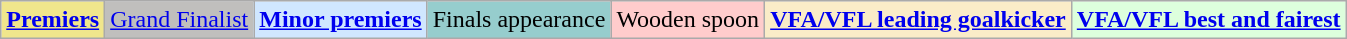<table class="wikitable">
<tr>
<td style=background:#F0E68C><strong><a href='#'>Premiers</a></strong></td>
<td style=background:#C0BFBD><a href='#'>Grand Finalist</a></td>
<td style=background:#D0E7FF><strong><a href='#'>Minor premiers</a></strong></td>
<td style=background:#96CDCD>Finals appearance</td>
<td style=background:#FFCCCC>Wooden spoon</td>
<td style=background:#FAECC8><strong><a href='#'>VFA/VFL leading goalkicker</a></strong></td>
<td style=background:#DDFFDD><strong><a href='#'>VFA/VFL best and fairest</a></strong></td>
</tr>
</table>
